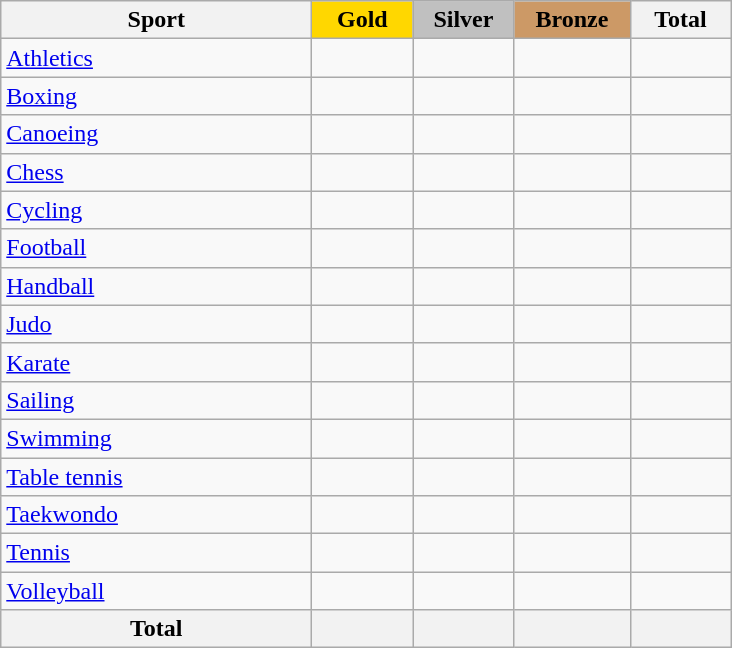<table class="wikitable sortable" style="text-align:center;">
<tr>
<th width=200>Sport</th>
<td bgcolor=gold width=60><strong>Gold</strong></td>
<td bgcolor=silver width=60><strong>Silver</strong></td>
<td bgcolor=#cc9966 width=70><strong>Bronze</strong></td>
<th width=60>Total</th>
</tr>
<tr>
<td align=left> <a href='#'>Athletics</a></td>
<td></td>
<td></td>
<td></td>
<td></td>
</tr>
<tr>
<td align=left> <a href='#'>Boxing</a></td>
<td></td>
<td></td>
<td></td>
<td></td>
</tr>
<tr>
<td align=left> <a href='#'>Canoeing</a></td>
<td></td>
<td></td>
<td></td>
<td></td>
</tr>
<tr>
<td align=left> <a href='#'>Chess</a></td>
<td></td>
<td></td>
<td></td>
<td></td>
</tr>
<tr>
<td align=left> <a href='#'>Cycling</a></td>
<td></td>
<td></td>
<td></td>
<td></td>
</tr>
<tr>
<td align=left> <a href='#'>Football</a></td>
<td></td>
<td></td>
<td></td>
<td></td>
</tr>
<tr>
<td align=left> <a href='#'>Handball</a></td>
<td></td>
<td></td>
<td></td>
<td></td>
</tr>
<tr>
<td align=left> <a href='#'>Judo</a></td>
<td></td>
<td></td>
<td></td>
<td></td>
</tr>
<tr>
<td align=left> <a href='#'>Karate</a></td>
<td></td>
<td></td>
<td></td>
<td></td>
</tr>
<tr>
<td align=left> <a href='#'>Sailing</a></td>
<td></td>
<td></td>
<td></td>
<td></td>
</tr>
<tr>
<td align=left> <a href='#'>Swimming</a></td>
<td></td>
<td></td>
<td></td>
<td></td>
</tr>
<tr>
<td align=left> <a href='#'>Table tennis</a></td>
<td></td>
<td></td>
<td></td>
<td></td>
</tr>
<tr>
<td align=left> <a href='#'>Taekwondo</a></td>
<td></td>
<td></td>
<td></td>
<td></td>
</tr>
<tr>
<td align=left> <a href='#'>Tennis</a></td>
<td></td>
<td></td>
<td></td>
<td></td>
</tr>
<tr>
<td align=left> <a href='#'>Volleyball</a></td>
<td></td>
<td></td>
<td></td>
<td></td>
</tr>
<tr>
<th>Total</th>
<th></th>
<th></th>
<th></th>
<th></th>
</tr>
</table>
